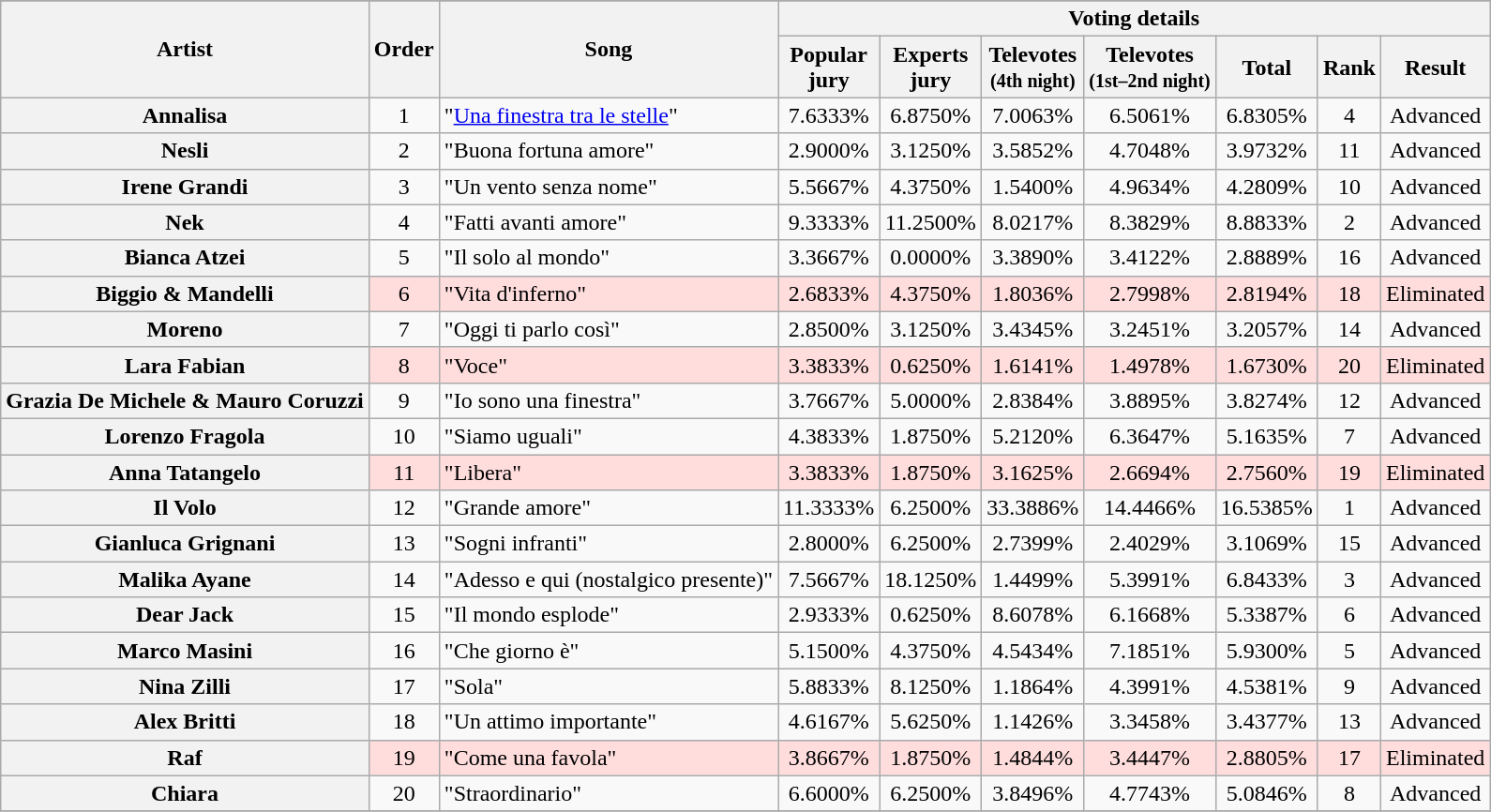<table class="wikitable plainrowheaders sortable" style="text-align:center;">
<tr>
</tr>
<tr>
<th rowspan="2">Artist</th>
<th rowspan="2">Order</th>
<th rowspan="2">Song</th>
<th colspan="7">Voting details</th>
</tr>
<tr>
<th>Popular<br>jury</th>
<th>Experts<br>jury</th>
<th>Televotes<br><small>(4th night)</small></th>
<th>Televotes<br><small>(1st–2nd night)</small></th>
<th>Total</th>
<th>Rank</th>
<th>Result</th>
</tr>
<tr>
<th scope="row">Annalisa</th>
<td>1</td>
<td style="text-align:left;">"<a href='#'>Una finestra tra le stelle</a>"</td>
<td>7.6333%</td>
<td>6.8750%</td>
<td>7.0063%</td>
<td>6.5061%</td>
<td>6.8305%</td>
<td>4</td>
<td>Advanced</td>
</tr>
<tr>
<th scope="row">Nesli</th>
<td>2</td>
<td style="text-align:left;">"Buona fortuna amore"</td>
<td>2.9000%</td>
<td>3.1250%</td>
<td>3.5852%</td>
<td>4.7048%</td>
<td>3.9732%</td>
<td>11</td>
<td>Advanced</td>
</tr>
<tr>
<th scope="row">Irene Grandi</th>
<td>3</td>
<td style="text-align:left;">"Un vento senza nome"</td>
<td>5.5667%</td>
<td>4.3750%</td>
<td>1.5400%</td>
<td>4.9634%</td>
<td>4.2809%</td>
<td>10</td>
<td>Advanced</td>
</tr>
<tr>
<th scope="row">Nek</th>
<td>4</td>
<td style="text-align:left;">"Fatti avanti amore"</td>
<td>9.3333%</td>
<td>11.2500%</td>
<td>8.0217%</td>
<td>8.3829%</td>
<td>8.8833%</td>
<td>2</td>
<td>Advanced</td>
</tr>
<tr>
<th scope="row">Bianca Atzei</th>
<td>5</td>
<td style="text-align:left;">"Il solo al mondo"</td>
<td>3.3667%</td>
<td>0.0000%</td>
<td>3.3890%</td>
<td>3.4122%</td>
<td>2.8889%</td>
<td>16</td>
<td>Advanced</td>
</tr>
<tr style="background-color:#FFDDDD;">
<th scope="row">Biggio & Mandelli</th>
<td>6</td>
<td style="text-align:left;">"Vita d'inferno"</td>
<td>2.6833%</td>
<td>4.3750%</td>
<td>1.8036%</td>
<td>2.7998%</td>
<td>2.8194%</td>
<td>18</td>
<td>Eliminated</td>
</tr>
<tr>
<th scope="row">Moreno</th>
<td>7</td>
<td style="text-align:left;">"Oggi ti parlo così"</td>
<td>2.8500%</td>
<td>3.1250%</td>
<td>3.4345%</td>
<td>3.2451%</td>
<td>3.2057%</td>
<td>14</td>
<td>Advanced</td>
</tr>
<tr style="background-color:#FFDDDD;">
<th scope="row">Lara Fabian</th>
<td>8</td>
<td style="text-align:left;">"Voce"</td>
<td>3.3833%</td>
<td>0.6250%</td>
<td>1.6141%</td>
<td>1.4978%</td>
<td>1.6730%</td>
<td>20</td>
<td>Eliminated</td>
</tr>
<tr>
<th scope="row">Grazia De Michele & Mauro Coruzzi</th>
<td>9</td>
<td style="text-align:left;">"Io sono una finestra"</td>
<td>3.7667%</td>
<td>5.0000%</td>
<td>2.8384%</td>
<td>3.8895%</td>
<td>3.8274%</td>
<td>12</td>
<td>Advanced</td>
</tr>
<tr>
<th scope="row">Lorenzo Fragola</th>
<td>10</td>
<td style="text-align:left;">"Siamo uguali"</td>
<td>4.3833%</td>
<td>1.8750%</td>
<td>5.2120%</td>
<td>6.3647%</td>
<td>5.1635%</td>
<td>7</td>
<td>Advanced</td>
</tr>
<tr style="background-color:#FFDDDD;">
<th scope="row">Anna Tatangelo</th>
<td>11</td>
<td style="text-align:left;">"Libera"</td>
<td>3.3833%</td>
<td>1.8750%</td>
<td>3.1625%</td>
<td>2.6694%</td>
<td>2.7560%</td>
<td>19</td>
<td>Eliminated</td>
</tr>
<tr>
<th scope="row">Il Volo</th>
<td>12</td>
<td style="text-align:left;">"Grande amore"</td>
<td>11.3333%</td>
<td>6.2500%</td>
<td>33.3886%</td>
<td>14.4466%</td>
<td>16.5385%</td>
<td>1</td>
<td>Advanced</td>
</tr>
<tr>
<th scope="row">Gianluca Grignani</th>
<td>13</td>
<td style="text-align:left;">"Sogni infranti"</td>
<td>2.8000%</td>
<td>6.2500%</td>
<td>2.7399%</td>
<td>2.4029%</td>
<td>3.1069%</td>
<td>15</td>
<td>Advanced</td>
</tr>
<tr>
<th scope="row">Malika Ayane</th>
<td>14</td>
<td style="text-align:left;">"Adesso e qui (nostalgico presente)"</td>
<td>7.5667%</td>
<td>18.1250%</td>
<td>1.4499%</td>
<td>5.3991%</td>
<td>6.8433%</td>
<td>3</td>
<td>Advanced</td>
</tr>
<tr>
<th scope="row">Dear Jack</th>
<td>15</td>
<td style="text-align:left;">"Il mondo esplode"</td>
<td>2.9333%</td>
<td>0.6250%</td>
<td>8.6078%</td>
<td>6.1668%</td>
<td>5.3387%</td>
<td>6</td>
<td>Advanced</td>
</tr>
<tr>
<th scope="row">Marco Masini</th>
<td>16</td>
<td style="text-align:left;">"Che giorno è"</td>
<td>5.1500%</td>
<td>4.3750%</td>
<td>4.5434%</td>
<td>7.1851%</td>
<td>5.9300%</td>
<td>5</td>
<td>Advanced</td>
</tr>
<tr>
<th scope="row">Nina Zilli</th>
<td>17</td>
<td style="text-align:left;">"Sola"</td>
<td>5.8833%</td>
<td>8.1250%</td>
<td>1.1864%</td>
<td>4.3991%</td>
<td>4.5381%</td>
<td>9</td>
<td>Advanced</td>
</tr>
<tr>
<th scope="row">Alex Britti</th>
<td>18</td>
<td style="text-align:left;">"Un attimo importante"</td>
<td>4.6167%</td>
<td>5.6250%</td>
<td>1.1426%</td>
<td>3.3458%</td>
<td>3.4377%</td>
<td>13</td>
<td>Advanced</td>
</tr>
<tr style="background-color:#FFDDDD;">
<th scope="row">Raf</th>
<td>19</td>
<td style="text-align:left;">"Come una favola"</td>
<td>3.8667%</td>
<td>1.8750%</td>
<td>1.4844%</td>
<td>3.4447%</td>
<td>2.8805%</td>
<td>17</td>
<td>Eliminated</td>
</tr>
<tr>
<th scope="row">Chiara</th>
<td>20</td>
<td style="text-align:left;">"Straordinario"</td>
<td>6.6000%</td>
<td>6.2500%</td>
<td>3.8496%</td>
<td>4.7743%</td>
<td>5.0846%</td>
<td>8</td>
<td>Advanced</td>
</tr>
<tr>
</tr>
</table>
